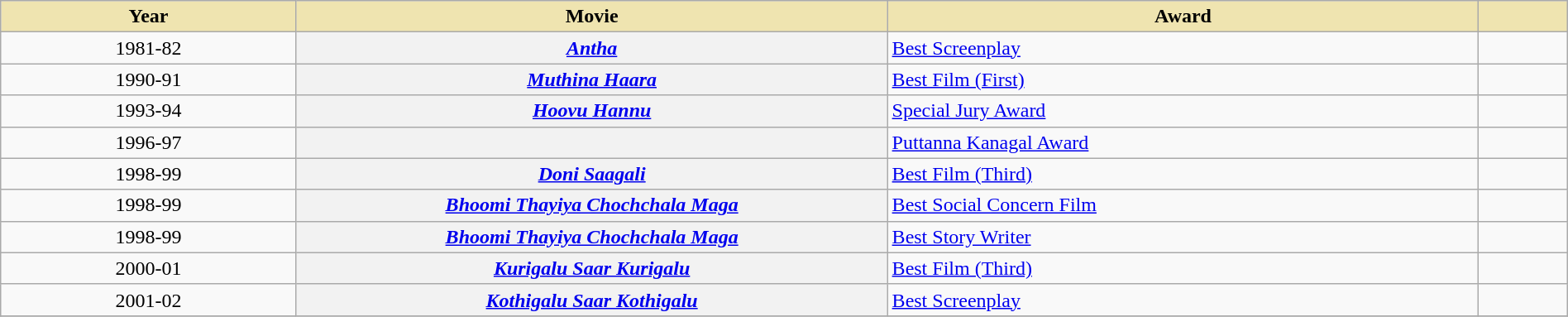<table class="wikitable sortable plainrowheaders" style="width:100%">
<tr>
<th scope="col" style="background-color:#EFE4B0;width:10%;">Year</th>
<th scope="col" style="background-color:#EFE4B0;width:20%;">Movie</th>
<th scope="col" style="background-color:#EFE4B0;width:20%;">Award</th>
<th scope="col" style="background-color:#EFE4B0;width:3%" class="unsortable"></th>
</tr>
<tr>
<td align="center">1981-82</td>
<th scope="row"><em><a href='#'>Antha</a></em></th>
<td><a href='#'>Best Screenplay</a></td>
<td align="center"></td>
</tr>
<tr>
<td align="center">1990-91</td>
<th scope="row"><em><a href='#'>Muthina Haara</a></em></th>
<td><a href='#'>Best Film (First)</a></td>
<td align="center"></td>
</tr>
<tr>
<td align="center">1993-94</td>
<th scope="row"><em><a href='#'>Hoovu Hannu</a></em></th>
<td><a href='#'>Special Jury Award</a></td>
<td align="center"></td>
</tr>
<tr>
<td align="center">1996-97</td>
<th scope="row"></th>
<td><a href='#'>Puttanna Kanagal Award</a></td>
<td align="center"></td>
</tr>
<tr>
<td align="center">1998-99</td>
<th scope="row"><em><a href='#'>Doni Saagali</a></em></th>
<td><a href='#'>Best Film (Third)</a></td>
<td align="center"></td>
</tr>
<tr>
<td align="center">1998-99</td>
<th scope="row"><em><a href='#'>Bhoomi Thayiya Chochchala Maga</a></em></th>
<td><a href='#'>Best Social Concern Film</a></td>
<td align="center"></td>
</tr>
<tr>
<td align="center">1998-99</td>
<th scope="row"><em><a href='#'>Bhoomi Thayiya Chochchala Maga</a></em></th>
<td><a href='#'>Best Story Writer</a></td>
<td align="center"></td>
</tr>
<tr>
<td align="center">2000-01</td>
<th scope="row"><em><a href='#'>Kurigalu Saar Kurigalu</a></em></th>
<td><a href='#'>Best Film (Third)</a></td>
<td align="center"></td>
</tr>
<tr>
<td align="center">2001-02</td>
<th scope="row"><em><a href='#'>Kothigalu Saar Kothigalu</a></em></th>
<td><a href='#'>Best Screenplay</a></td>
<td align="center"></td>
</tr>
<tr>
</tr>
</table>
